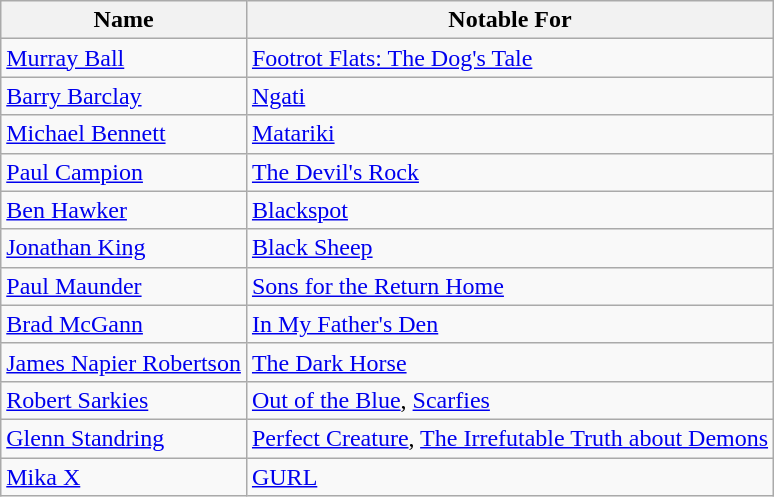<table class=wikitable>
<tr>
<th>Name</th>
<th>Notable For</th>
</tr>
<tr>
<td><a href='#'>Murray Ball</a></td>
<td><a href='#'>Footrot Flats: The Dog's Tale</a></td>
</tr>
<tr>
<td><a href='#'>Barry Barclay</a></td>
<td><a href='#'>Ngati</a></td>
</tr>
<tr>
<td><a href='#'>Michael Bennett</a></td>
<td><a href='#'>Matariki</a></td>
</tr>
<tr>
<td><a href='#'>Paul Campion</a></td>
<td><a href='#'>The Devil's Rock</a></td>
</tr>
<tr>
<td><a href='#'>Ben Hawker</a></td>
<td><a href='#'>Blackspot</a></td>
</tr>
<tr>
<td><a href='#'>Jonathan King</a></td>
<td><a href='#'>Black Sheep</a></td>
</tr>
<tr>
<td><a href='#'>Paul Maunder</a></td>
<td><a href='#'>Sons for the Return Home</a></td>
</tr>
<tr>
<td><a href='#'>Brad McGann</a></td>
<td><a href='#'>In My Father's Den</a></td>
</tr>
<tr>
<td><a href='#'>James Napier Robertson</a></td>
<td><a href='#'>The Dark Horse</a></td>
</tr>
<tr>
<td><a href='#'>Robert Sarkies</a></td>
<td><a href='#'>Out of the Blue</a>, <a href='#'>Scarfies</a></td>
</tr>
<tr>
<td><a href='#'>Glenn Standring</a></td>
<td><a href='#'>Perfect Creature</a>, <a href='#'>The Irrefutable Truth about Demons</a></td>
</tr>
<tr>
<td><a href='#'>Mika X</a></td>
<td><a href='#'>GURL</a></td>
</tr>
</table>
